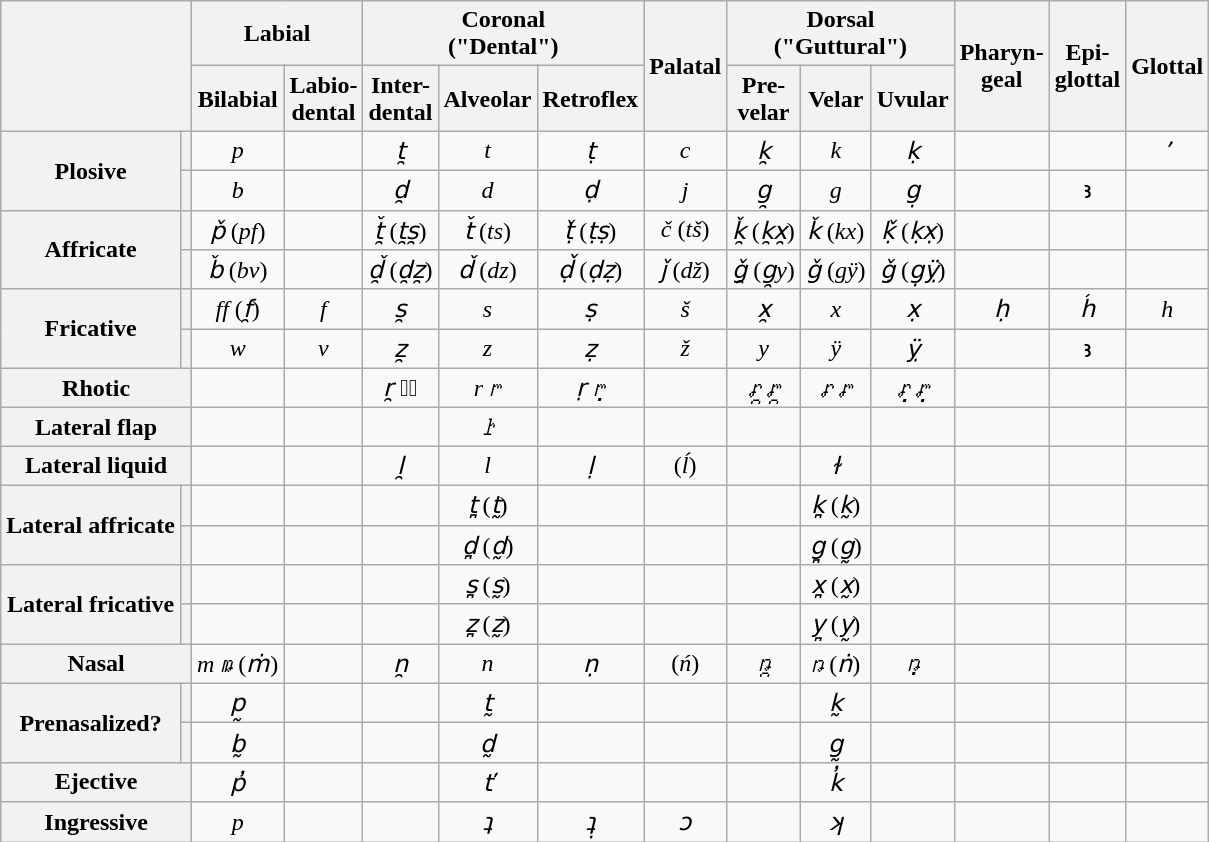<table class="wikitable Unicode" style="text-align:center">
<tr align=center>
<th colspan="2" rowspan="2"></th>
<th colspan="2">Labial</th>
<th colspan="3">Coronal<br>("Dental")</th>
<th rowspan="2">Palatal</th>
<th colspan="3">Dorsal<br>("Guttural")</th>
<th rowspan="2">Pharyn-<br>geal</th>
<th rowspan="2">Epi-<br>glottal</th>
<th rowspan="2">Glottal</th>
</tr>
<tr align=center>
<th>Bilabial</th>
<th>Labio-<br>dental</th>
<th>Inter-<br>dental</th>
<th>Alveolar</th>
<th>Retroflex</th>
<th>Pre-<br>velar</th>
<th>Velar</th>
<th>Uvular</th>
</tr>
<tr>
<th rowspan="2">Plosive</th>
<th></th>
<td><em>p</em></td>
<td></td>
<td><em>t̯</em></td>
<td><em>t</em></td>
<td><em>ṭ</em></td>
<td><em>c</em></td>
<td><em>k̯</em></td>
<td><em>k</em></td>
<td><em>ḳ</em></td>
<td><em> </em></td>
<td><em> </em></td>
<td><em>ʼ</em></td>
</tr>
<tr>
<th></th>
<td><em>b</em></td>
<td></td>
<td><em>d̯</em></td>
<td><em>d</em></td>
<td><em>ḍ</em></td>
<td><em>j</em></td>
<td><em>g̯</em></td>
<td><em>g</em></td>
<td><em>g̣</em></td>
<td></td>
<td><span>ꜣ</span></td>
<td></td>
</tr>
<tr>
<th rowspan="2">Affricate</th>
<th></th>
<td><em>p̌</em> (<em>pf</em>)</td>
<td></td>
<td><em>t͏̯̌</em> (<em>t̯s̯</em>)</td>
<td><em>t͏̌</em> (<em>ts</em>)</td>
<td><em>ṭ̌</em> (<em>ṭṣ</em>)</td>
<td><em>č</em> (<em>tš</em>)</td>
<td><em>ǩ̯</em> (<em>k̯x̯</em>)</td>
<td><em>ǩ</em> (<em>kx</em>)</td>
<td><em>ḳ̌</em> (<em>ḳx̣</em>)</td>
<td></td>
<td></td>
<td></td>
</tr>
<tr>
<th></th>
<td><em>b̌</em> (<em>bv</em>)</td>
<td></td>
<td><em>d͏̯̌</em> (<em>d̯z̯</em>)</td>
<td><em>d͏̌</em> (<em>dz</em>)</td>
<td><em>ḍ̌</em> (<em>ḍẓ</em>)</td>
<td><em>ǰ</em> (<em>dž</em>)</td>
<td><em>ǧ̯</em> (<em>g̯y</em>)</td>
<td><em>ǧ</em> (<em>gÿ</em>)</td>
<td><em>ǧ̣</em> (<em>g̣ỵ̈</em>)</td>
<td></td>
<td></td>
<td></td>
</tr>
<tr>
<th rowspan="2">Fricative</th>
<th></th>
<td><em>ff</em> (<em>f̯</em>)</td>
<td><em>f</em></td>
<td><em>s̯</em></td>
<td><em>s</em></td>
<td><em>ṣ</em></td>
<td><em>š</em></td>
<td><em>x̯</em></td>
<td><em>x</em></td>
<td><em>x̣</em></td>
<td><em>ḥ</em></td>
<td><em>h́</em></td>
<td><em>h</em></td>
</tr>
<tr>
<th></th>
<td><em>w</em></td>
<td><em>v</em></td>
<td><em>z̯</em></td>
<td><em>z</em></td>
<td><em>ẓ</em></td>
<td><em>ž</em></td>
<td><em>y</em></td>
<td><em>ÿ</em></td>
<td><em>ỵ̈</em></td>
<td></td>
<td><span>ꜣ</span></td>
<td></td>
</tr>
<tr>
<th colspan="2">Rhotic</th>
<td></td>
<td></td>
<td><em>r̯ ꭈ̯</em></td>
<td><em>r ꭈ</em></td>
<td><em>ṛ ꭈ̣</em></td>
<td></td>
<td><em>ꭉ̯ ꭊ̯</em></td>
<td><em>ꭉ ꭊ</em></td>
<td><em>ꭉ̣ ꭊ̣</em></td>
<td></td>
<td></td>
<td></td>
</tr>
<tr>
<th colspan="2">Lateral flap</th>
<td></td>
<td></td>
<td></td>
<td><em>𝼑</em></td>
<td></td>
<td></td>
<td></td>
<td></td>
<td></td>
<td></td>
<td></td>
<td></td>
</tr>
<tr>
<th colspan="2">Lateral liquid</th>
<td></td>
<td></td>
<td><em>l̯ </em></td>
<td><em>l</em></td>
<td><em>ḷ </em></td>
<td>(<em>ĺ</em>)</td>
<td></td>
<td><em>ɫ </em></td>
<td></td>
<td></td>
<td></td>
<td></td>
</tr>
<tr>
<th rowspan="2">Lateral affricate</th>
<th></th>
<td></td>
<td></td>
<td></td>
<td><em>t̪</em> (<em>t̰</em>)</td>
<td></td>
<td></td>
<td></td>
<td><em>k̪</em> (<em>k̰</em>)</td>
<td></td>
<td></td>
<td></td>
<td></td>
</tr>
<tr>
<th></th>
<td></td>
<td></td>
<td></td>
<td><em>d̪</em> (<em>d̰</em>)</td>
<td></td>
<td></td>
<td></td>
<td><em>g̪</em> (<em>g̰</em>)</td>
<td></td>
<td></td>
<td></td>
<td></td>
</tr>
<tr>
<th rowspan="2">Lateral fricative</th>
<th></th>
<td></td>
<td></td>
<td></td>
<td><em>s̪</em> (<em>s̰</em>)</td>
<td></td>
<td></td>
<td></td>
<td><em>x̪</em> (<em>x̰</em>)</td>
<td></td>
<td></td>
<td></td>
<td></td>
</tr>
<tr>
<th></th>
<td></td>
<td></td>
<td></td>
<td><em>z̪</em> (<em>z̰</em>)</td>
<td></td>
<td></td>
<td></td>
<td><em>y̪</em> (<em>y̰</em>)</td>
<td></td>
<td></td>
<td></td>
<td></td>
</tr>
<tr>
<th colspan="2">Nasal</th>
<td><em>m</em> <em>ꬺ</em> (<em>ṁ</em>)</td>
<td></td>
<td><em>n̯ </em></td>
<td><em>n</em></td>
<td><em>ṇ </em></td>
<td>(<em>ń</em>)</td>
<td><em>ꬻ̯ </em></td>
<td><em>ꬻ</em> (<em>ṅ</em>)</td>
<td><em>ꬻ̣ </em></td>
<td></td>
<td></td>
<td></td>
</tr>
<tr>
<th rowspan="2">Prenasalized?</th>
<th></th>
<td><em>p̰ </em></td>
<td></td>
<td><em> </em></td>
<td><em>t̰ </em></td>
<td><em> </em></td>
<td><em> </em></td>
<td><em> </em></td>
<td><em>k̰ </em></td>
<td><em> </em></td>
<td><em> </em></td>
<td><em> </em></td>
<td><em> </em></td>
</tr>
<tr>
<th></th>
<td><em>b̰ </em></td>
<td></td>
<td><em> </em></td>
<td><em>d̰ </em></td>
<td><em> </em></td>
<td><em> </em></td>
<td><em> </em></td>
<td><em>g̰ </em></td>
<td><em> </em></td>
<td></td>
<td></td>
<td></td>
</tr>
<tr>
<th colspan="2">Ejective</th>
<td><em>p̓ </em></td>
<td></td>
<td><em> </em></td>
<td><em>t̕ </em></td>
<td><em> </em></td>
<td><em> </em></td>
<td><em> </em></td>
<td><em>k̓ </em></td>
<td><em> </em></td>
<td><em> </em></td>
<td><em> </em></td>
<td><em> </em></td>
</tr>
<tr>
<th colspan="2">Ingressive</th>
<td><em><span>p</span> </em></td>
<td></td>
<td><em> </em></td>
<td><em>ʇ </em></td>
<td><em>ʇ̣ </em></td>
<td><em>ɔ </em></td>
<td><em> </em></td>
<td><em>ʞ </em></td>
<td><em> </em></td>
<td><em> </em></td>
<td><em> </em></td>
<td><em> </em></td>
</tr>
</table>
